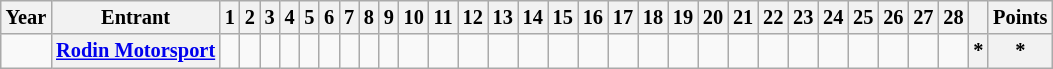<table class="wikitable" style="text-align:center; font-size:85%;">
<tr>
<th>Year</th>
<th>Entrant</th>
<th>1</th>
<th>2</th>
<th>3</th>
<th>4</th>
<th>5</th>
<th>6</th>
<th>7</th>
<th>8</th>
<th>9</th>
<th>10</th>
<th>11</th>
<th>12</th>
<th>13</th>
<th>14</th>
<th>15</th>
<th>16</th>
<th>17</th>
<th>18</th>
<th>19</th>
<th>20</th>
<th>21</th>
<th>22</th>
<th>23</th>
<th>24</th>
<th>25</th>
<th>26</th>
<th>27</th>
<th>28</th>
<th></th>
<th>Points</th>
</tr>
<tr>
<td id=2025F></td>
<th nowrap><a href='#'>Rodin Motorsport</a></th>
<td></td>
<td></td>
<td></td>
<td></td>
<td></td>
<td></td>
<td></td>
<td></td>
<td></td>
<td></td>
<td></td>
<td></td>
<td></td>
<td></td>
<td></td>
<td></td>
<td></td>
<td></td>
<td></td>
<td></td>
<td></td>
<td></td>
<td></td>
<td></td>
<td></td>
<td></td>
<td></td>
<td></td>
<th>*</th>
<th>*</th>
</tr>
</table>
